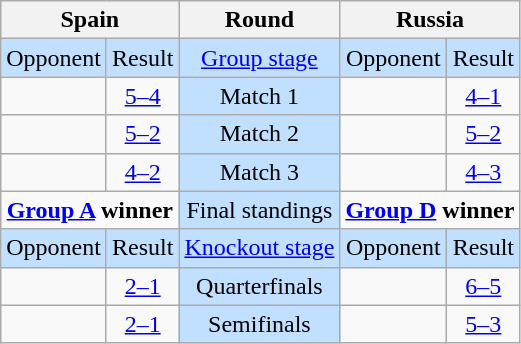<table class="wikitable" style="text-align:center">
<tr>
<th colspan=2> Spain</th>
<th>Round</th>
<th colspan=2> Russia</th>
</tr>
<tr style="background:#c1e0ff">
<td>Opponent</td>
<td>Result</td>
<td><a href='#'>Group stage</a></td>
<td>Opponent</td>
<td>Result</td>
</tr>
<tr>
<td align=left></td>
<td><a href='#'>5–4</a></td>
<td style="background:#c1e0ff;">Match 1</td>
<td align=left></td>
<td><a href='#'>4–1</a></td>
</tr>
<tr>
<td align=left></td>
<td><a href='#'>5–2</a></td>
<td style="background:#c1e0ff;">Match 2</td>
<td align=left></td>
<td><a href='#'>5–2</a></td>
</tr>
<tr>
<td align=left></td>
<td><a href='#'>4–2</a></td>
<td style="background:#c1e0ff;">Match 3</td>
<td align=left></td>
<td><a href='#'>4–3</a> <small></small></td>
</tr>
<tr>
<td colspan=2 valign=top><strong><a href='#'>Group A</a> winner</strong><br></td>
<td style="background:#c1e0ff">Final standings</td>
<td colspan=2 valign=top><strong><a href='#'>Group D</a> winner</strong><br></td>
</tr>
<tr style="background:#c1e0ff">
<td>Opponent</td>
<td>Result</td>
<td><a href='#'>Knockout stage</a></td>
<td>Opponent</td>
<td>Result</td>
</tr>
<tr>
<td align=left></td>
<td><a href='#'>2–1</a></td>
<td style="background:#c1e0ff;">Quarterfinals</td>
<td align=left></td>
<td><a href='#'>6–5</a></td>
</tr>
<tr>
<td align=left></td>
<td><a href='#'>2–1</a> <small></small></td>
<td style="background:#c1e0ff;">Semifinals</td>
<td align=left></td>
<td><a href='#'>5–3</a></td>
</tr>
</table>
